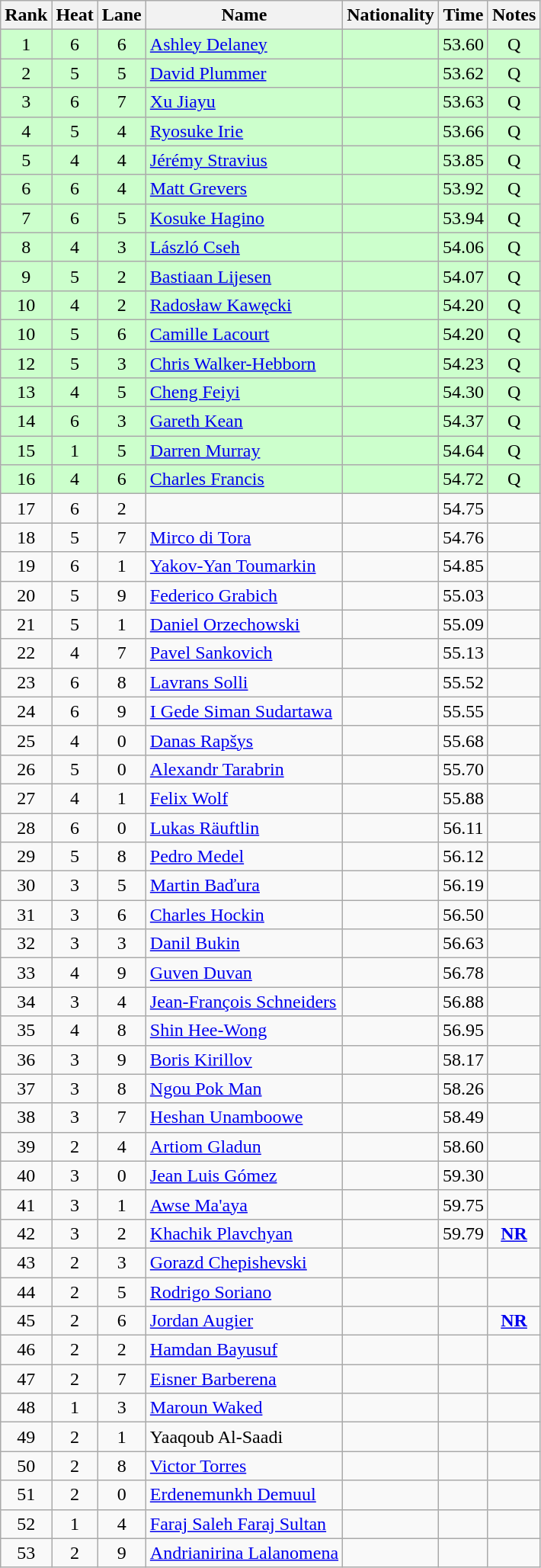<table class="wikitable sortable" style="text-align:center">
<tr>
<th>Rank</th>
<th>Heat</th>
<th>Lane</th>
<th>Name</th>
<th>Nationality</th>
<th>Time</th>
<th>Notes</th>
</tr>
<tr bgcolor=ccffcc>
<td>1</td>
<td>6</td>
<td>6</td>
<td align=left><a href='#'>Ashley Delaney</a></td>
<td align=left></td>
<td>53.60</td>
<td>Q</td>
</tr>
<tr bgcolor=ccffcc>
<td>2</td>
<td>5</td>
<td>5</td>
<td align=left><a href='#'>David Plummer</a></td>
<td align=left></td>
<td>53.62</td>
<td>Q</td>
</tr>
<tr bgcolor=ccffcc>
<td>3</td>
<td>6</td>
<td>7</td>
<td align=left><a href='#'>Xu Jiayu</a></td>
<td align=left></td>
<td>53.63</td>
<td>Q</td>
</tr>
<tr bgcolor=ccffcc>
<td>4</td>
<td>5</td>
<td>4</td>
<td align=left><a href='#'>Ryosuke Irie</a></td>
<td align=left></td>
<td>53.66</td>
<td>Q</td>
</tr>
<tr bgcolor=ccffcc>
<td>5</td>
<td>4</td>
<td>4</td>
<td align=left><a href='#'>Jérémy Stravius</a></td>
<td align=left></td>
<td>53.85</td>
<td>Q</td>
</tr>
<tr bgcolor=ccffcc>
<td>6</td>
<td>6</td>
<td>4</td>
<td align=left><a href='#'>Matt Grevers</a></td>
<td align=left></td>
<td>53.92</td>
<td>Q</td>
</tr>
<tr bgcolor=ccffcc>
<td>7</td>
<td>6</td>
<td>5</td>
<td align=left><a href='#'>Kosuke Hagino</a></td>
<td align=left></td>
<td>53.94</td>
<td>Q</td>
</tr>
<tr bgcolor=ccffcc>
<td>8</td>
<td>4</td>
<td>3</td>
<td align=left><a href='#'>László Cseh</a></td>
<td align=left></td>
<td>54.06</td>
<td>Q</td>
</tr>
<tr bgcolor=ccffcc>
<td>9</td>
<td>5</td>
<td>2</td>
<td align=left><a href='#'>Bastiaan Lijesen</a></td>
<td align=left></td>
<td>54.07</td>
<td>Q</td>
</tr>
<tr bgcolor=ccffcc>
<td>10</td>
<td>4</td>
<td>2</td>
<td align=left><a href='#'>Radosław Kawęcki</a></td>
<td align=left></td>
<td>54.20</td>
<td>Q</td>
</tr>
<tr bgcolor=ccffcc>
<td>10</td>
<td>5</td>
<td>6</td>
<td align=left><a href='#'>Camille Lacourt</a></td>
<td align=left></td>
<td>54.20</td>
<td>Q</td>
</tr>
<tr bgcolor=ccffcc>
<td>12</td>
<td>5</td>
<td>3</td>
<td align=left><a href='#'>Chris Walker-Hebborn</a></td>
<td align=left></td>
<td>54.23</td>
<td>Q</td>
</tr>
<tr bgcolor=ccffcc>
<td>13</td>
<td>4</td>
<td>5</td>
<td align=left><a href='#'>Cheng Feiyi</a></td>
<td align=left></td>
<td>54.30</td>
<td>Q</td>
</tr>
<tr bgcolor=ccffcc>
<td>14</td>
<td>6</td>
<td>3</td>
<td align=left><a href='#'>Gareth Kean</a></td>
<td align=left></td>
<td>54.37</td>
<td>Q</td>
</tr>
<tr bgcolor=ccffcc>
<td>15</td>
<td>1</td>
<td>5</td>
<td align=left><a href='#'>Darren Murray</a></td>
<td align=left></td>
<td>54.64</td>
<td>Q</td>
</tr>
<tr bgcolor=ccffcc>
<td>16</td>
<td>4</td>
<td>6</td>
<td align=left><a href='#'>Charles Francis</a></td>
<td align=left></td>
<td>54.72</td>
<td>Q</td>
</tr>
<tr>
<td>17</td>
<td>6</td>
<td>2</td>
<td align=left></td>
<td align=left></td>
<td>54.75</td>
<td></td>
</tr>
<tr>
<td>18</td>
<td>5</td>
<td>7</td>
<td align=left><a href='#'>Mirco di Tora</a></td>
<td align=left></td>
<td>54.76</td>
<td></td>
</tr>
<tr>
<td>19</td>
<td>6</td>
<td>1</td>
<td align=left><a href='#'>Yakov-Yan Toumarkin</a></td>
<td align=left></td>
<td>54.85</td>
<td></td>
</tr>
<tr>
<td>20</td>
<td>5</td>
<td>9</td>
<td align=left><a href='#'>Federico Grabich</a></td>
<td align=left></td>
<td>55.03</td>
<td></td>
</tr>
<tr>
<td>21</td>
<td>5</td>
<td>1</td>
<td align=left><a href='#'>Daniel Orzechowski</a></td>
<td align=left></td>
<td>55.09</td>
<td></td>
</tr>
<tr>
<td>22</td>
<td>4</td>
<td>7</td>
<td align=left><a href='#'>Pavel Sankovich</a></td>
<td align=left></td>
<td>55.13</td>
<td></td>
</tr>
<tr>
<td>23</td>
<td>6</td>
<td>8</td>
<td align=left><a href='#'>Lavrans Solli</a></td>
<td align=left></td>
<td>55.52</td>
<td></td>
</tr>
<tr>
<td>24</td>
<td>6</td>
<td>9</td>
<td align=left><a href='#'>I Gede Siman Sudartawa</a></td>
<td align=left></td>
<td>55.55</td>
<td></td>
</tr>
<tr>
<td>25</td>
<td>4</td>
<td>0</td>
<td align=left><a href='#'>Danas Rapšys</a></td>
<td align=left></td>
<td>55.68</td>
<td></td>
</tr>
<tr>
<td>26</td>
<td>5</td>
<td>0</td>
<td align=left><a href='#'>Alexandr Tarabrin</a></td>
<td align=left></td>
<td>55.70</td>
<td></td>
</tr>
<tr>
<td>27</td>
<td>4</td>
<td>1</td>
<td align=left><a href='#'>Felix Wolf</a></td>
<td align=left></td>
<td>55.88</td>
<td></td>
</tr>
<tr>
<td>28</td>
<td>6</td>
<td>0</td>
<td align=left><a href='#'>Lukas Räuftlin</a></td>
<td align=left></td>
<td>56.11</td>
<td></td>
</tr>
<tr>
<td>29</td>
<td>5</td>
<td>8</td>
<td align=left><a href='#'>Pedro Medel</a></td>
<td align=left></td>
<td>56.12</td>
<td></td>
</tr>
<tr>
<td>30</td>
<td>3</td>
<td>5</td>
<td align=left><a href='#'>Martin Baďura</a></td>
<td align=left></td>
<td>56.19</td>
<td></td>
</tr>
<tr>
<td>31</td>
<td>3</td>
<td>6</td>
<td align=left><a href='#'>Charles Hockin</a></td>
<td align=left></td>
<td>56.50</td>
<td></td>
</tr>
<tr>
<td>32</td>
<td>3</td>
<td>3</td>
<td align=left><a href='#'>Danil Bukin</a></td>
<td align=left></td>
<td>56.63</td>
<td></td>
</tr>
<tr>
<td>33</td>
<td>4</td>
<td>9</td>
<td align=left><a href='#'>Guven Duvan</a></td>
<td align=left></td>
<td>56.78</td>
<td></td>
</tr>
<tr>
<td>34</td>
<td>3</td>
<td>4</td>
<td align=left><a href='#'>Jean-François Schneiders</a></td>
<td align=left></td>
<td>56.88</td>
<td></td>
</tr>
<tr>
<td>35</td>
<td>4</td>
<td>8</td>
<td align=left><a href='#'>Shin Hee-Wong</a></td>
<td align=left></td>
<td>56.95</td>
<td></td>
</tr>
<tr>
<td>36</td>
<td>3</td>
<td>9</td>
<td align=left><a href='#'>Boris Kirillov</a></td>
<td align=left></td>
<td>58.17</td>
<td></td>
</tr>
<tr>
<td>37</td>
<td>3</td>
<td>8</td>
<td align=left><a href='#'>Ngou Pok Man</a></td>
<td align=left></td>
<td>58.26</td>
<td></td>
</tr>
<tr>
<td>38</td>
<td>3</td>
<td>7</td>
<td align=left><a href='#'>Heshan Unamboowe</a></td>
<td align=left></td>
<td>58.49</td>
<td></td>
</tr>
<tr>
<td>39</td>
<td>2</td>
<td>4</td>
<td align=left><a href='#'>Artiom Gladun</a></td>
<td align=left></td>
<td>58.60</td>
<td></td>
</tr>
<tr>
<td>40</td>
<td>3</td>
<td>0</td>
<td align=left><a href='#'>Jean Luis Gómez</a></td>
<td align=left></td>
<td>59.30</td>
<td></td>
</tr>
<tr>
<td>41</td>
<td>3</td>
<td>1</td>
<td align=left><a href='#'>Awse Ma'aya</a></td>
<td align=left></td>
<td>59.75</td>
<td></td>
</tr>
<tr>
<td>42</td>
<td>3</td>
<td>2</td>
<td align=left><a href='#'>Khachik Plavchyan</a></td>
<td align=left></td>
<td>59.79</td>
<td><strong><a href='#'>NR</a></strong></td>
</tr>
<tr>
<td>43</td>
<td>2</td>
<td>3</td>
<td align=left><a href='#'>Gorazd Chepishevski</a></td>
<td align=left></td>
<td></td>
<td></td>
</tr>
<tr>
<td>44</td>
<td>2</td>
<td>5</td>
<td align=left><a href='#'>Rodrigo Soriano</a></td>
<td align=left></td>
<td></td>
<td></td>
</tr>
<tr>
<td>45</td>
<td>2</td>
<td>6</td>
<td align=left><a href='#'>Jordan Augier</a></td>
<td align=left></td>
<td></td>
<td><strong><a href='#'>NR</a></strong></td>
</tr>
<tr>
<td>46</td>
<td>2</td>
<td>2</td>
<td align=left><a href='#'>Hamdan Bayusuf</a></td>
<td align=left></td>
<td></td>
<td></td>
</tr>
<tr>
<td>47</td>
<td>2</td>
<td>7</td>
<td align=left><a href='#'>Eisner Barberena</a></td>
<td align=left></td>
<td></td>
<td></td>
</tr>
<tr>
<td>48</td>
<td>1</td>
<td>3</td>
<td align=left><a href='#'>Maroun Waked</a></td>
<td align=left></td>
<td></td>
<td></td>
</tr>
<tr>
<td>49</td>
<td>2</td>
<td>1</td>
<td align=left>Yaaqoub Al-Saadi</td>
<td align=left></td>
<td></td>
<td></td>
</tr>
<tr>
<td>50</td>
<td>2</td>
<td>8</td>
<td align=left><a href='#'>Victor Torres</a></td>
<td align=left></td>
<td></td>
<td></td>
</tr>
<tr>
<td>51</td>
<td>2</td>
<td>0</td>
<td align=left><a href='#'>Erdenemunkh Demuul</a></td>
<td align=left></td>
<td></td>
<td></td>
</tr>
<tr>
<td>52</td>
<td>1</td>
<td>4</td>
<td align=left><a href='#'>Faraj Saleh Faraj Sultan</a></td>
<td align=left></td>
<td></td>
<td></td>
</tr>
<tr>
<td>53</td>
<td>2</td>
<td>9</td>
<td align=left><a href='#'>Andrianirina Lalanomena</a></td>
<td align=left></td>
<td></td>
<td></td>
</tr>
</table>
